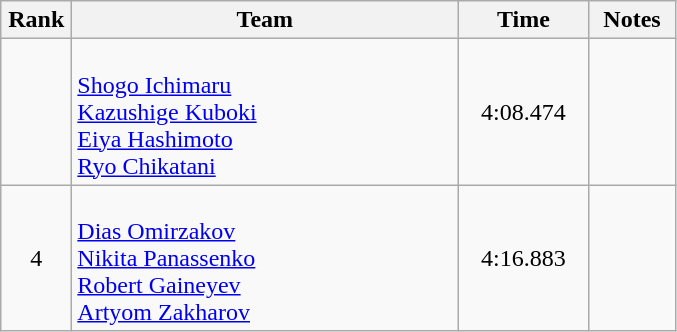<table class=wikitable style="text-align:center">
<tr>
<th width=40>Rank</th>
<th width=250>Team</th>
<th width=80>Time</th>
<th width=50>Notes</th>
</tr>
<tr>
<td></td>
<td align=left><br><a href='#'>Shogo Ichimaru</a><br><a href='#'>Kazushige Kuboki</a><br><a href='#'>Eiya Hashimoto</a><br><a href='#'>Ryo Chikatani</a></td>
<td>4:08.474</td>
<td></td>
</tr>
<tr>
<td>4</td>
<td align=left><br><a href='#'>Dias Omirzakov</a><br><a href='#'>Nikita Panassenko</a><br><a href='#'>Robert Gaineyev</a><br><a href='#'>Artyom Zakharov</a></td>
<td>4:16.883</td>
<td></td>
</tr>
</table>
